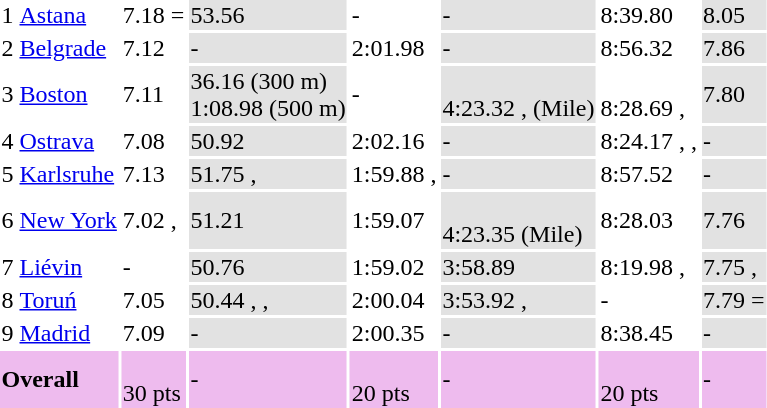<table>
<tr>
<td>1</td>
<td align=left><a href='#'>Astana</a></td>
<td>  7.18 =</td>
<td bgcolor=#e2e2e2>  53.56</td>
<td> -</td>
<td bgcolor=#e2e2e2> -</td>
<td>  8:39.80 </td>
<td bgcolor=#e2e2e2>  8.05</td>
</tr>
<tr>
<td>2</td>
<td align=left><a href='#'>Belgrade</a></td>
<td>  7.12</td>
<td bgcolor=#e2e2e2> -</td>
<td>  	2:01.98</td>
<td bgcolor=#e2e2e2> -</td>
<td>  8:56.32</td>
<td bgcolor=#e2e2e2>  7.86</td>
</tr>
<tr>
<td>3</td>
<td align=left><a href='#'>Boston</a></td>
<td>  7.11 </td>
<td bgcolor=#e2e2e2>  36.16  (300 m)<br> 1:08.98 (500 m)</td>
<td> -</td>
<td bgcolor=#e2e2e2> <br> 4:23.32 ,  (Mile)</td>
<td>  <br>8:28.69 , </td>
<td bgcolor=#e2e2e2>  7.80 </td>
</tr>
<tr>
<td>4</td>
<td align=left><a href='#'>Ostrava</a></td>
<td>  7.08</td>
<td bgcolor=#e2e2e2>  50.92 </td>
<td>  2:02.16</td>
<td bgcolor=#e2e2e2> -</td>
<td>  8:24.17 , , </td>
<td bgcolor=#e2e2e2> -</td>
</tr>
<tr>
<td>5</td>
<td align=left><a href='#'>Karlsruhe</a></td>
<td>  7.13</td>
<td bgcolor=#e2e2e2>  51.75 , </td>
<td>  1:59.88 , </td>
<td bgcolor=#e2e2e2> -</td>
<td>  8:57.52</td>
<td bgcolor=#e2e2e2> -</td>
</tr>
<tr>
<td>6</td>
<td align=left><a href='#'>New York</a></td>
<td>  7.02 , </td>
<td bgcolor=#e2e2e2>  51.21</td>
<td>  1:59.07</td>
<td bgcolor=#e2e2e2>  <br>4:23.35  (Mile)</td>
<td>  8:28.03 </td>
<td bgcolor=#e2e2e2>  7.76 </td>
</tr>
<tr>
<td>7</td>
<td align=left><a href='#'>Liévin</a></td>
<td> -</td>
<td bgcolor=#e2e2e2>  50.76 </td>
<td>  1:59.02</td>
<td bgcolor=#e2e2e2>  3:58.89 </td>
<td>  8:19.98 , </td>
<td bgcolor=#e2e2e2>  7.75 , </td>
</tr>
<tr>
<td>8</td>
<td align=left><a href='#'>Toruń</a></td>
<td>  7.05 </td>
<td bgcolor=#e2e2e2>  50.44 , , </td>
<td>  2:00.04</td>
<td bgcolor=#e2e2e2>  3:53.92 , </td>
<td> -</td>
<td bgcolor=#e2e2e2>  7.79 =</td>
</tr>
<tr>
<td>9</td>
<td align=left><a href='#'>Madrid</a></td>
<td>  7.09</td>
<td bgcolor=#e2e2e2> -</td>
<td>  2:00.35 </td>
<td bgcolor=#e2e2e2> -</td>
<td>  8:38.45</td>
<td bgcolor=#e2e2e2> -</td>
</tr>
<tr bgcolor=#eebbee>
<td colspan="2"><strong>Overall</strong></td>
<td> <br>30 pts</td>
<td> -</td>
<td> <br>20 pts</td>
<td> -</td>
<td> <br>20 pts</td>
<td> -</td>
</tr>
</table>
